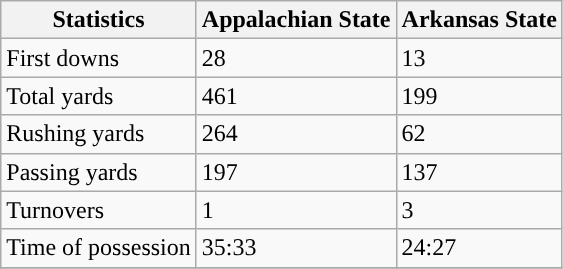<table class="wikitable">
<tr>
<th>Statistics</th>
<th>Appalachian State</th>
<th>Arkansas State</th>
</tr>
<tr>
<td>First downs</td>
<td>28</td>
<td>13</td>
</tr>
<tr>
<td>Total yards</td>
<td>461</td>
<td>199</td>
</tr>
<tr>
<td>Rushing yards</td>
<td>264</td>
<td>62</td>
</tr>
<tr>
<td>Passing yards</td>
<td>197</td>
<td>137</td>
</tr>
<tr>
<td>Turnovers</td>
<td>1</td>
<td>3</td>
</tr>
<tr>
<td>Time of possession</td>
<td>35:33</td>
<td>24:27</td>
</tr>
<tr>
</tr>
</table>
